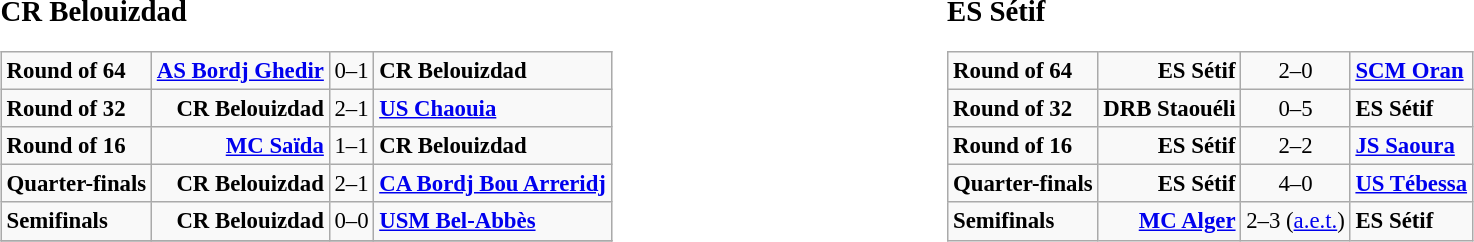<table width=100%>
<tr>
<td width=50% valign=top><br><big><strong>CR Belouizdad</strong></big><table class="wikitable" style="font-size: 95%;">
<tr>
<td><strong>Round of 64</strong></td>
<td align=right><strong><a href='#'>AS Bordj Ghedir</a></strong></td>
<td align="center">0–1</td>
<td><strong>CR Belouizdad</strong></td>
</tr>
<tr>
<td><strong>Round of 32</strong></td>
<td align=right><strong>CR Belouizdad</strong></td>
<td align="center">2–1</td>
<td><strong><a href='#'>US Chaouia</a></strong></td>
</tr>
<tr>
<td><strong>Round of 16</strong></td>
<td align=right><strong><a href='#'>MC Saïda</a></strong></td>
<td align="center">1–1<br></td>
<td><strong>CR Belouizdad</strong></td>
</tr>
<tr>
<td><strong>Quarter-finals</strong></td>
<td align=right><strong>CR Belouizdad</strong></td>
<td align="center">2–1</td>
<td><strong><a href='#'>CA Bordj Bou Arreridj</a></strong></td>
</tr>
<tr>
<td><strong>Semifinals</strong></td>
<td align=right><strong>CR Belouizdad</strong></td>
<td align="center">0–0<br></td>
<td><strong><a href='#'>USM Bel-Abbès</a></strong></td>
</tr>
<tr>
</tr>
</table>
</td>
<td width=50% valign=top><br><big><strong>ES Sétif</strong></big><table class="wikitable" style="font-size: 95%;">
<tr>
<td><strong>Round of 64</strong></td>
<td align=right><strong>ES Sétif</strong></td>
<td align="center">2–0</td>
<td><strong><a href='#'>SCM Oran</a></strong></td>
</tr>
<tr>
<td><strong>Round of 32</strong></td>
<td align=right><strong>DRB Staouéli</strong></td>
<td align="center">0–5</td>
<td><strong>ES Sétif</strong></td>
</tr>
<tr>
<td><strong>Round of 16</strong></td>
<td align=right><strong>ES Sétif</strong></td>
<td align="center">2–2<br></td>
<td><strong><a href='#'>JS Saoura</a></strong></td>
</tr>
<tr>
<td><strong>Quarter-finals</strong></td>
<td align=right><strong>ES Sétif</strong></td>
<td align="center">4–0</td>
<td><strong><a href='#'>US Tébessa</a></strong></td>
</tr>
<tr>
<td><strong>Semifinals</strong></td>
<td align=right><strong><a href='#'>MC Alger</a></strong></td>
<td align="center">2–3 (<a href='#'>a.e.t.</a>)</td>
<td><strong>ES Sétif</strong></td>
</tr>
</table>
</td>
</tr>
</table>
